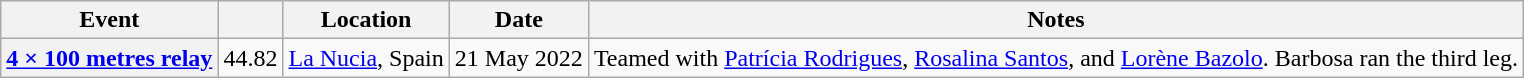<table class="wikitable">
<tr>
<th scope="col">Event</th>
<th scope="col"></th>
<th scope="col">Location</th>
<th scope="col">Date</th>
<th scope="col">Notes</th>
</tr>
<tr>
<th scope="row"><a href='#'>4 × 100 metres relay</a></th>
<td>44.82</td>
<td><a href='#'>La Nucia</a>, Spain</td>
<td>21 May 2022</td>
<td>Teamed with <a href='#'>Patrícia Rodrigues</a>, <a href='#'>Rosalina Santos</a>, and <a href='#'>Lorène Bazolo</a>. Barbosa ran the third leg.</td>
</tr>
</table>
